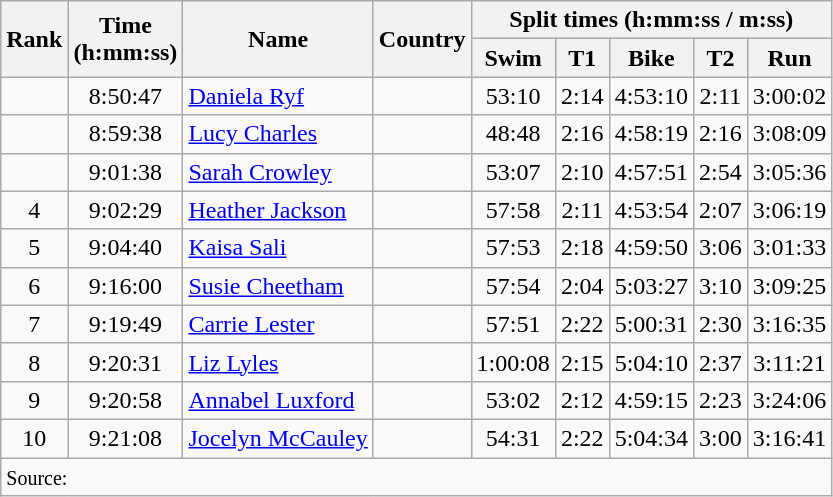<table class="wikitable sortable" style="text-align:center">
<tr>
<th data-sort-type="number" rowspan=2>Rank</th>
<th rowspan=2>Time<br>(h:mm:ss)</th>
<th rowspan=2>Name</th>
<th rowspan=2>Country</th>
<th colspan=5>Split times (h:mm:ss / m:ss)</th>
</tr>
<tr>
<th>Swim</th>
<th>T1</th>
<th>Bike</th>
<th>T2</th>
<th>Run</th>
</tr>
<tr>
<td></td>
<td>8:50:47</td>
<td align="left"><a href='#'>Daniela Ryf</a></td>
<td align="left"></td>
<td>53:10</td>
<td>2:14</td>
<td>4:53:10</td>
<td>2:11</td>
<td>3:00:02</td>
</tr>
<tr>
<td></td>
<td>8:59:38</td>
<td align="left"><a href='#'>Lucy Charles</a></td>
<td align="left"></td>
<td>48:48</td>
<td>2:16</td>
<td>4:58:19</td>
<td>2:16</td>
<td>3:08:09</td>
</tr>
<tr>
<td></td>
<td>9:01:38</td>
<td align="left"><a href='#'>Sarah Crowley</a></td>
<td align="left"></td>
<td>53:07</td>
<td>2:10</td>
<td>4:57:51</td>
<td>2:54</td>
<td>3:05:36</td>
</tr>
<tr>
<td>4</td>
<td>9:02:29</td>
<td align="left"><a href='#'>Heather Jackson</a></td>
<td align="left"></td>
<td>57:58</td>
<td>2:11</td>
<td>4:53:54</td>
<td>2:07</td>
<td>3:06:19</td>
</tr>
<tr>
<td>5</td>
<td>9:04:40</td>
<td align="left"><a href='#'>Kaisa Sali</a></td>
<td align="left"></td>
<td>57:53</td>
<td>2:18</td>
<td>4:59:50</td>
<td>3:06</td>
<td>3:01:33</td>
</tr>
<tr>
<td>6</td>
<td>9:16:00</td>
<td align="left"><a href='#'>Susie Cheetham</a></td>
<td align="left"></td>
<td>57:54</td>
<td>2:04</td>
<td>5:03:27</td>
<td>3:10</td>
<td>3:09:25</td>
</tr>
<tr>
<td>7</td>
<td>9:19:49</td>
<td align="left"><a href='#'>Carrie Lester</a></td>
<td align="left"></td>
<td>57:51</td>
<td>2:22</td>
<td>5:00:31</td>
<td>2:30</td>
<td>3:16:35</td>
</tr>
<tr>
<td>8</td>
<td>9:20:31</td>
<td align="left"><a href='#'>Liz Lyles</a></td>
<td align="left"></td>
<td>1:00:08</td>
<td>2:15</td>
<td>5:04:10</td>
<td>2:37</td>
<td>3:11:21</td>
</tr>
<tr>
<td>9</td>
<td>9:20:58</td>
<td align="left"><a href='#'>Annabel Luxford</a></td>
<td align="left"></td>
<td>53:02</td>
<td>2:12</td>
<td>4:59:15</td>
<td>2:23</td>
<td>3:24:06</td>
</tr>
<tr>
<td>10</td>
<td>9:21:08</td>
<td align="left"><a href='#'>Jocelyn McCauley</a></td>
<td align="left"></td>
<td>54:31</td>
<td>2:22</td>
<td>5:04:34</td>
<td>3:00</td>
<td>3:16:41</td>
</tr>
<tr class="sortbottom">
<td colspan="9" align="left"><small>Source:</small></td>
</tr>
</table>
